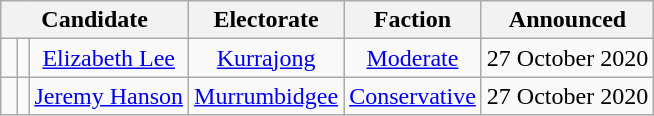<table class="wikitable" style="text-align:center">
<tr>
<th colspan=3>Candidate</th>
<th>Electorate</th>
<th>Faction</th>
<th>Announced</th>
</tr>
<tr>
<td width="3pt" > </td>
<td></td>
<td><a href='#'>Elizabeth Lee</a></td>
<td><a href='#'>Kurrajong</a></td>
<td><a href='#'>Moderate</a></td>
<td>27 October 2020</td>
</tr>
<tr>
<td width="3pt" > </td>
<td></td>
<td><a href='#'>Jeremy Hanson</a></td>
<td><a href='#'>Murrumbidgee</a></td>
<td><a href='#'>Conservative</a></td>
<td>27 October 2020</td>
</tr>
</table>
